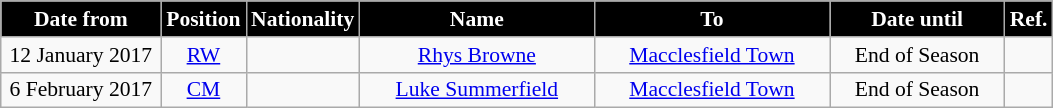<table class="wikitable"  style="text-align:center; font-size:90%; ">
<tr>
<th style="background:#000000; color:#FFFFFF; width:100px;">Date from</th>
<th style="background:#000000; color:#FFFFFF; width:50px;">Position</th>
<th style="background:#000000; color:#FFFFFF; width:50px;">Nationality</th>
<th style="background:#000000; color:#FFFFFF; width:150px;">Name</th>
<th style="background:#000000; color:#FFFFFF; width:150px;">To</th>
<th style="background:#000000; color:#FFFFFF; width:110px;">Date until</th>
<th style="background:#000000; color:#FFFFFF; width:25px;">Ref.</th>
</tr>
<tr>
<td>12 January 2017</td>
<td><a href='#'>RW</a></td>
<td></td>
<td><a href='#'>Rhys Browne</a></td>
<td> <a href='#'>Macclesfield Town</a></td>
<td>End of Season</td>
<td></td>
</tr>
<tr>
<td>6 February 2017</td>
<td><a href='#'>CM</a></td>
<td></td>
<td><a href='#'>Luke Summerfield</a></td>
<td> <a href='#'>Macclesfield Town</a></td>
<td>End of Season</td>
<td></td>
</tr>
</table>
